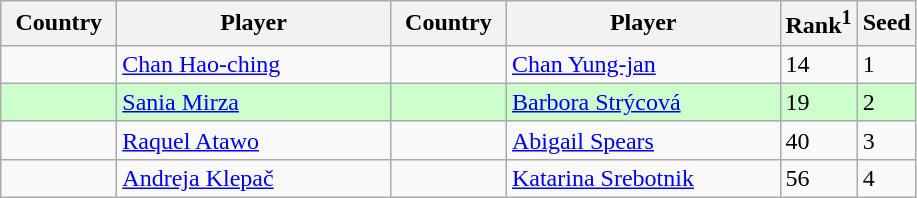<table class="sortable wikitable">
<tr>
<th width="70">Country</th>
<th width="175">Player</th>
<th width="70">Country</th>
<th width="175">Player</th>
<th>Rank<sup>1</sup></th>
<th>Seed</th>
</tr>
<tr>
<td></td>
<td><a href='#'>Chan Hao-ching</a></td>
<td></td>
<td><a href='#'>Chan Yung-jan</a></td>
<td>14</td>
<td>1</td>
</tr>
<tr style="background:#cfc;">
<td></td>
<td><a href='#'>Sania Mirza</a></td>
<td></td>
<td><a href='#'>Barbora Strýcová</a></td>
<td>19</td>
<td>2</td>
</tr>
<tr>
<td></td>
<td><a href='#'>Raquel Atawo</a></td>
<td></td>
<td><a href='#'>Abigail Spears</a></td>
<td>40</td>
<td>3</td>
</tr>
<tr>
<td></td>
<td><a href='#'>Andreja Klepač</a></td>
<td></td>
<td><a href='#'>Katarina Srebotnik</a></td>
<td>56</td>
<td>4</td>
</tr>
</table>
